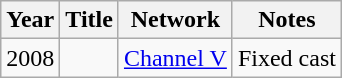<table class="wikitable" style="text-align:left;">
<tr>
<th>Year</th>
<th>Title</th>
<th>Network</th>
<th>Notes</th>
</tr>
<tr>
<td>2008</td>
<td><em></em></td>
<td><a href='#'>Channel V</a></td>
<td>Fixed cast</td>
</tr>
</table>
